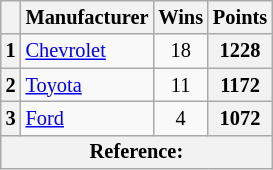<table class="wikitable" style="font-size:85%; text-align:center;">
<tr>
<th></th>
<th>Manufacturer</th>
<th>Wins</th>
<th>Points</th>
</tr>
<tr>
<th>1</th>
<td align=left><a href='#'>Chevrolet</a></td>
<td>18</td>
<th>1228</th>
</tr>
<tr>
<th>2</th>
<td align=left><a href='#'>Toyota</a></td>
<td>11</td>
<th>1172</th>
</tr>
<tr>
<th>3</th>
<td align=left><a href='#'>Ford</a></td>
<td>4</td>
<th>1072</th>
</tr>
<tr>
<th colspan="34">Reference:</th>
</tr>
</table>
